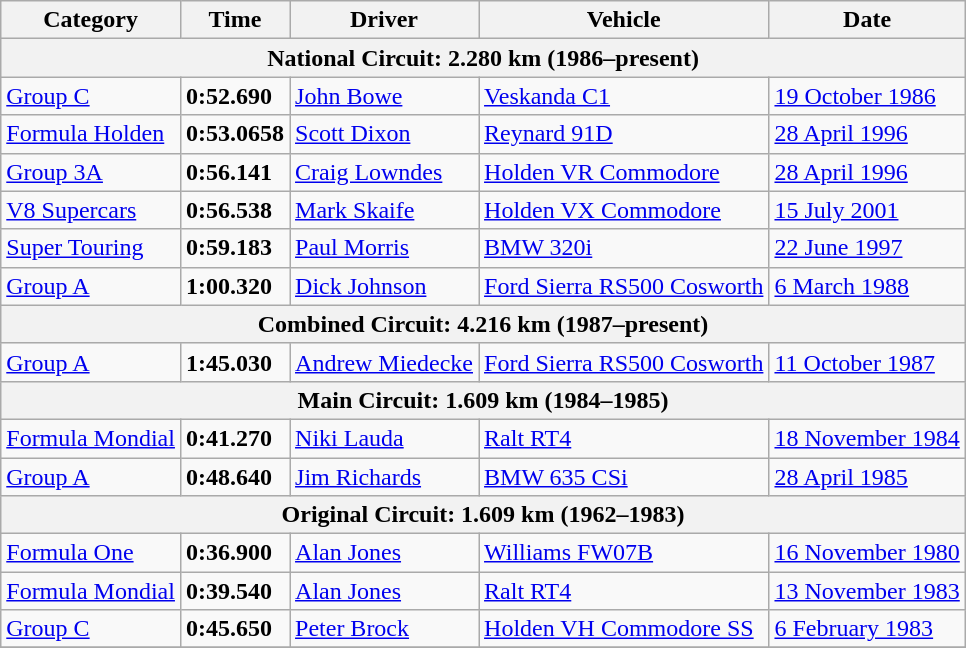<table class="wikitable">
<tr>
<th>Category</th>
<th>Time</th>
<th>Driver</th>
<th>Vehicle</th>
<th>Date</th>
</tr>
<tr>
<th colspan=5>National Circuit: 2.280 km (1986–present)</th>
</tr>
<tr>
<td><a href='#'>Group C</a></td>
<td><strong>0:52.690</strong></td>
<td><a href='#'>John Bowe</a></td>
<td><a href='#'>Veskanda C1</a></td>
<td><a href='#'>19 October 1986</a></td>
</tr>
<tr>
<td><a href='#'>Formula Holden</a></td>
<td><strong>0:53.0658</strong></td>
<td><a href='#'>Scott Dixon</a></td>
<td><a href='#'>Reynard 91D</a></td>
<td><a href='#'>28 April 1996</a></td>
</tr>
<tr>
<td><a href='#'>Group 3A</a></td>
<td><strong>0:56.141</strong></td>
<td><a href='#'>Craig Lowndes</a></td>
<td><a href='#'>Holden VR Commodore</a></td>
<td><a href='#'>28 April 1996</a></td>
</tr>
<tr>
<td><a href='#'>V8 Supercars</a></td>
<td><strong>0:56.538</strong></td>
<td><a href='#'>Mark Skaife</a></td>
<td><a href='#'>Holden VX Commodore</a></td>
<td><a href='#'>15 July 2001</a></td>
</tr>
<tr>
<td><a href='#'>Super Touring</a></td>
<td><strong>0:59.183</strong></td>
<td><a href='#'>Paul Morris</a></td>
<td><a href='#'>BMW 320i</a></td>
<td><a href='#'>22 June 1997</a></td>
</tr>
<tr>
<td><a href='#'>Group A</a></td>
<td><strong>1:00.320</strong></td>
<td><a href='#'>Dick Johnson</a></td>
<td><a href='#'>Ford Sierra RS500 Cosworth</a></td>
<td><a href='#'>6 March 1988</a></td>
</tr>
<tr>
<th colspan=5>Combined Circuit: 4.216 km (1987–present)</th>
</tr>
<tr>
<td><a href='#'>Group A</a></td>
<td><strong>1:45.030</strong></td>
<td><a href='#'>Andrew Miedecke</a></td>
<td><a href='#'>Ford Sierra RS500 Cosworth</a></td>
<td><a href='#'>11 October 1987</a></td>
</tr>
<tr>
<th colspan=5>Main Circuit: 1.609 km (1984–1985)</th>
</tr>
<tr>
<td><a href='#'>Formula Mondial</a></td>
<td><strong>0:41.270</strong></td>
<td><a href='#'>Niki Lauda</a></td>
<td><a href='#'>Ralt RT4</a></td>
<td><a href='#'>18 November 1984</a></td>
</tr>
<tr>
<td><a href='#'>Group A</a></td>
<td><strong>0:48.640</strong></td>
<td><a href='#'>Jim Richards</a></td>
<td><a href='#'>BMW 635 CSi</a></td>
<td><a href='#'>28 April 1985</a></td>
</tr>
<tr>
<th colspan=5>Original Circuit: 1.609 km (1962–1983)</th>
</tr>
<tr>
<td><a href='#'>Formula One</a></td>
<td><strong>0:36.900</strong></td>
<td><a href='#'>Alan Jones</a></td>
<td><a href='#'>Williams FW07B</a></td>
<td><a href='#'>16 November 1980</a></td>
</tr>
<tr>
<td><a href='#'>Formula Mondial</a></td>
<td><strong>0:39.540</strong></td>
<td><a href='#'>Alan Jones</a></td>
<td><a href='#'>Ralt RT4</a></td>
<td><a href='#'>13 November 1983</a></td>
</tr>
<tr>
<td><a href='#'>Group C</a></td>
<td><strong>0:45.650</strong></td>
<td><a href='#'>Peter Brock</a></td>
<td><a href='#'>Holden VH Commodore SS</a></td>
<td><a href='#'>6 February 1983</a></td>
</tr>
<tr>
</tr>
</table>
